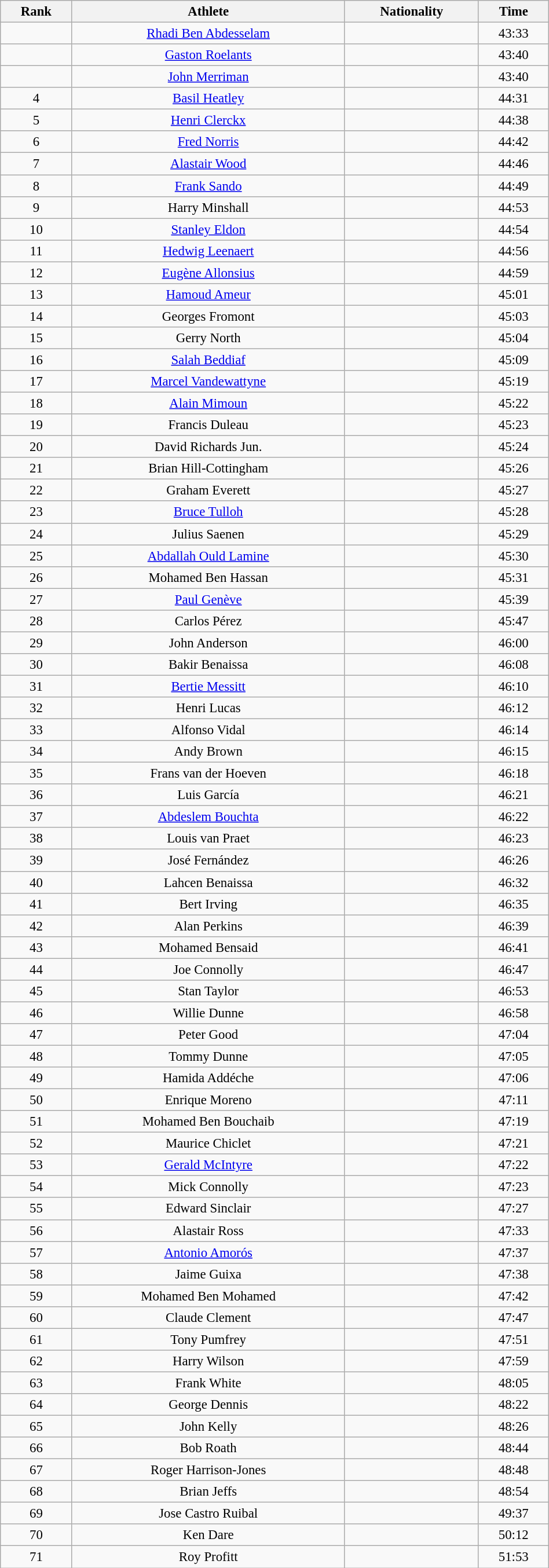<table class="wikitable sortable" style=" text-align:center; font-size:95%;" width="50%">
<tr>
<th>Rank</th>
<th>Athlete</th>
<th>Nationality</th>
<th>Time</th>
</tr>
<tr>
<td align=center></td>
<td><a href='#'>Rhadi Ben Abdesselam</a></td>
<td></td>
<td>43:33</td>
</tr>
<tr>
<td align=center></td>
<td><a href='#'>Gaston Roelants</a></td>
<td></td>
<td>43:40</td>
</tr>
<tr>
<td align=center></td>
<td><a href='#'>John Merriman</a></td>
<td></td>
<td>43:40</td>
</tr>
<tr>
<td align=center>4</td>
<td><a href='#'>Basil Heatley</a></td>
<td></td>
<td>44:31</td>
</tr>
<tr>
<td align=center>5</td>
<td><a href='#'>Henri Clerckx</a></td>
<td></td>
<td>44:38</td>
</tr>
<tr>
<td align=center>6</td>
<td><a href='#'>Fred Norris</a></td>
<td></td>
<td>44:42</td>
</tr>
<tr>
<td align=center>7</td>
<td><a href='#'>Alastair Wood</a></td>
<td></td>
<td>44:46</td>
</tr>
<tr>
<td align=center>8</td>
<td><a href='#'>Frank Sando</a></td>
<td></td>
<td>44:49</td>
</tr>
<tr>
<td align=center>9</td>
<td>Harry Minshall</td>
<td></td>
<td>44:53</td>
</tr>
<tr>
<td align=center>10</td>
<td><a href='#'>Stanley Eldon</a></td>
<td></td>
<td>44:54</td>
</tr>
<tr>
<td align=center>11</td>
<td><a href='#'>Hedwig Leenaert</a></td>
<td></td>
<td>44:56</td>
</tr>
<tr>
<td align=center>12</td>
<td><a href='#'>Eugène Allonsius</a></td>
<td></td>
<td>44:59</td>
</tr>
<tr>
<td align=center>13</td>
<td><a href='#'>Hamoud Ameur</a></td>
<td></td>
<td>45:01</td>
</tr>
<tr>
<td align=center>14</td>
<td>Georges Fromont</td>
<td></td>
<td>45:03</td>
</tr>
<tr>
<td align=center>15</td>
<td>Gerry North</td>
<td></td>
<td>45:04</td>
</tr>
<tr>
<td align=center>16</td>
<td><a href='#'>Salah Beddiaf</a></td>
<td></td>
<td>45:09</td>
</tr>
<tr>
<td align=center>17</td>
<td><a href='#'>Marcel Vandewattyne</a></td>
<td></td>
<td>45:19</td>
</tr>
<tr>
<td align=center>18</td>
<td><a href='#'>Alain Mimoun</a></td>
<td></td>
<td>45:22</td>
</tr>
<tr>
<td align=center>19</td>
<td>Francis Duleau</td>
<td></td>
<td>45:23</td>
</tr>
<tr>
<td align=center>20</td>
<td>David Richards Jun.</td>
<td></td>
<td>45:24</td>
</tr>
<tr>
<td align=center>21</td>
<td>Brian Hill-Cottingham</td>
<td></td>
<td>45:26</td>
</tr>
<tr>
<td align=center>22</td>
<td>Graham Everett</td>
<td></td>
<td>45:27</td>
</tr>
<tr>
<td align=center>23</td>
<td><a href='#'>Bruce Tulloh</a></td>
<td></td>
<td>45:28</td>
</tr>
<tr>
<td align=center>24</td>
<td>Julius Saenen</td>
<td></td>
<td>45:29</td>
</tr>
<tr>
<td align=center>25</td>
<td><a href='#'>Abdallah Ould Lamine</a></td>
<td></td>
<td>45:30</td>
</tr>
<tr>
<td align=center>26</td>
<td>Mohamed Ben Hassan</td>
<td></td>
<td>45:31</td>
</tr>
<tr>
<td align=center>27</td>
<td><a href='#'>Paul Genève</a></td>
<td></td>
<td>45:39</td>
</tr>
<tr>
<td align=center>28</td>
<td>Carlos Pérez</td>
<td></td>
<td>45:47</td>
</tr>
<tr>
<td align=center>29</td>
<td>John Anderson</td>
<td></td>
<td>46:00</td>
</tr>
<tr>
<td align=center>30</td>
<td>Bakir Benaissa</td>
<td></td>
<td>46:08</td>
</tr>
<tr>
<td align=center>31</td>
<td><a href='#'>Bertie Messitt</a></td>
<td></td>
<td>46:10</td>
</tr>
<tr>
<td align=center>32</td>
<td>Henri Lucas</td>
<td></td>
<td>46:12</td>
</tr>
<tr>
<td align=center>33</td>
<td>Alfonso Vidal</td>
<td></td>
<td>46:14</td>
</tr>
<tr>
<td align=center>34</td>
<td>Andy Brown</td>
<td></td>
<td>46:15</td>
</tr>
<tr>
<td align=center>35</td>
<td>Frans van der Hoeven</td>
<td></td>
<td>46:18</td>
</tr>
<tr>
<td align=center>36</td>
<td>Luis García</td>
<td></td>
<td>46:21</td>
</tr>
<tr>
<td align=center>37</td>
<td><a href='#'>Abdeslem Bouchta</a></td>
<td></td>
<td>46:22</td>
</tr>
<tr>
<td align=center>38</td>
<td>Louis van Praet</td>
<td></td>
<td>46:23</td>
</tr>
<tr>
<td align=center>39</td>
<td>José Fernández</td>
<td></td>
<td>46:26</td>
</tr>
<tr>
<td align=center>40</td>
<td>Lahcen Benaissa</td>
<td></td>
<td>46:32</td>
</tr>
<tr>
<td align=center>41</td>
<td>Bert Irving</td>
<td></td>
<td>46:35</td>
</tr>
<tr>
<td align=center>42</td>
<td>Alan Perkins</td>
<td></td>
<td>46:39</td>
</tr>
<tr>
<td align=center>43</td>
<td>Mohamed Bensaid</td>
<td></td>
<td>46:41</td>
</tr>
<tr>
<td align=center>44</td>
<td>Joe Connolly</td>
<td></td>
<td>46:47</td>
</tr>
<tr>
<td align=center>45</td>
<td>Stan Taylor</td>
<td></td>
<td>46:53</td>
</tr>
<tr>
<td align=center>46</td>
<td>Willie Dunne</td>
<td></td>
<td>46:58</td>
</tr>
<tr>
<td align=center>47</td>
<td>Peter Good</td>
<td></td>
<td>47:04</td>
</tr>
<tr>
<td align=center>48</td>
<td>Tommy Dunne</td>
<td></td>
<td>47:05</td>
</tr>
<tr>
<td align=center>49</td>
<td>Hamida Addéche</td>
<td></td>
<td>47:06</td>
</tr>
<tr>
<td align=center>50</td>
<td>Enrique Moreno</td>
<td></td>
<td>47:11</td>
</tr>
<tr>
<td align=center>51</td>
<td>Mohamed Ben Bouchaib</td>
<td></td>
<td>47:19</td>
</tr>
<tr>
<td align=center>52</td>
<td>Maurice Chiclet</td>
<td></td>
<td>47:21</td>
</tr>
<tr>
<td align=center>53</td>
<td><a href='#'>Gerald McIntyre</a></td>
<td></td>
<td>47:22</td>
</tr>
<tr>
<td align=center>54</td>
<td>Mick Connolly</td>
<td></td>
<td>47:23</td>
</tr>
<tr>
<td align=center>55</td>
<td>Edward Sinclair</td>
<td></td>
<td>47:27</td>
</tr>
<tr>
<td align=center>56</td>
<td>Alastair Ross</td>
<td></td>
<td>47:33</td>
</tr>
<tr>
<td align=center>57</td>
<td><a href='#'>Antonio Amorós</a></td>
<td></td>
<td>47:37</td>
</tr>
<tr>
<td align=center>58</td>
<td>Jaime Guixa</td>
<td></td>
<td>47:38</td>
</tr>
<tr>
<td align=center>59</td>
<td>Mohamed Ben Mohamed</td>
<td></td>
<td>47:42</td>
</tr>
<tr>
<td align=center>60</td>
<td>Claude Clement</td>
<td></td>
<td>47:47</td>
</tr>
<tr>
<td align=center>61</td>
<td>Tony Pumfrey</td>
<td></td>
<td>47:51</td>
</tr>
<tr>
<td align=center>62</td>
<td>Harry Wilson</td>
<td></td>
<td>47:59</td>
</tr>
<tr>
<td align=center>63</td>
<td>Frank White</td>
<td></td>
<td>48:05</td>
</tr>
<tr>
<td align=center>64</td>
<td>George Dennis</td>
<td></td>
<td>48:22</td>
</tr>
<tr>
<td align=center>65</td>
<td>John Kelly</td>
<td></td>
<td>48:26</td>
</tr>
<tr>
<td align=center>66</td>
<td>Bob Roath</td>
<td></td>
<td>48:44</td>
</tr>
<tr>
<td align=center>67</td>
<td>Roger Harrison-Jones</td>
<td></td>
<td>48:48</td>
</tr>
<tr>
<td align=center>68</td>
<td>Brian Jeffs</td>
<td></td>
<td>48:54</td>
</tr>
<tr>
<td align=center>69</td>
<td>Jose Castro Ruibal</td>
<td></td>
<td>49:37</td>
</tr>
<tr>
<td align=center>70</td>
<td>Ken Dare</td>
<td></td>
<td>50:12</td>
</tr>
<tr>
<td align=center>71</td>
<td>Roy Profitt</td>
<td></td>
<td>51:53</td>
</tr>
</table>
